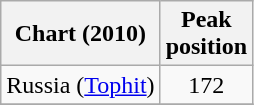<table class="wikitable sortable plainrowheaders" style="text-align:center">
<tr>
<th scope="col">Chart (2010)</th>
<th scope="col">Peak<br>position</th>
</tr>
<tr>
<td>Russia (<a href='#'>Tophit</a>)</td>
<td style="text-align:center;">172</td>
</tr>
<tr>
</tr>
</table>
